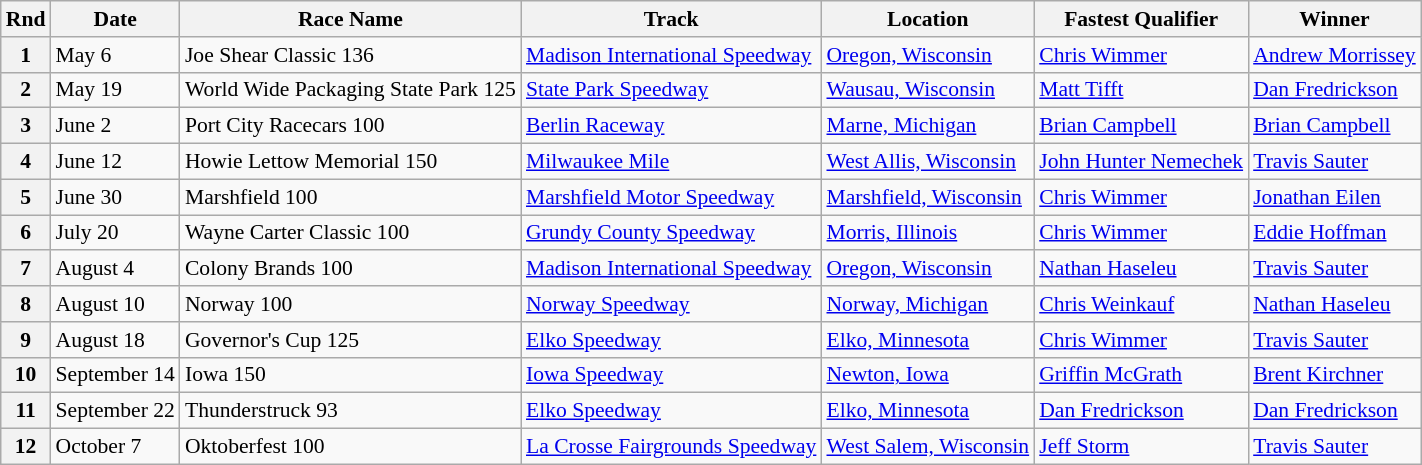<table class="wikitable" style="font-size:90%;">
<tr>
<th>Rnd</th>
<th>Date</th>
<th>Race Name</th>
<th>Track</th>
<th>Location</th>
<th>Fastest Qualifier</th>
<th>Winner</th>
</tr>
<tr>
<th>1</th>
<td>May 6</td>
<td>Joe Shear Classic 136</td>
<td><a href='#'>Madison International Speedway</a></td>
<td><a href='#'>Oregon, Wisconsin</a></td>
<td><a href='#'>Chris Wimmer</a></td>
<td><a href='#'>Andrew Morrissey</a></td>
</tr>
<tr>
<th>2</th>
<td>May 19</td>
<td>World Wide Packaging State Park 125</td>
<td><a href='#'>State Park Speedway</a></td>
<td><a href='#'>Wausau, Wisconsin</a></td>
<td><a href='#'>Matt Tifft</a></td>
<td><a href='#'>Dan Fredrickson</a></td>
</tr>
<tr>
<th>3</th>
<td>June 2</td>
<td>Port City Racecars 100</td>
<td><a href='#'>Berlin Raceway</a></td>
<td><a href='#'>Marne, Michigan</a></td>
<td><a href='#'>Brian Campbell</a></td>
<td><a href='#'>Brian Campbell</a></td>
</tr>
<tr>
<th>4</th>
<td>June 12</td>
<td>Howie Lettow Memorial 150</td>
<td><a href='#'>Milwaukee Mile</a></td>
<td><a href='#'>West Allis, Wisconsin</a></td>
<td><a href='#'>John Hunter Nemechek</a></td>
<td><a href='#'>Travis Sauter</a></td>
</tr>
<tr>
<th>5</th>
<td>June 30</td>
<td>Marshfield 100</td>
<td><a href='#'>Marshfield Motor Speedway</a></td>
<td><a href='#'>Marshfield, Wisconsin</a></td>
<td><a href='#'>Chris Wimmer</a></td>
<td><a href='#'>Jonathan Eilen</a></td>
</tr>
<tr>
<th>6</th>
<td>July 20</td>
<td>Wayne Carter Classic 100</td>
<td><a href='#'>Grundy County Speedway</a></td>
<td><a href='#'>Morris, Illinois</a></td>
<td><a href='#'>Chris Wimmer</a></td>
<td><a href='#'>Eddie Hoffman</a></td>
</tr>
<tr>
<th>7</th>
<td>August 4</td>
<td>Colony Brands 100</td>
<td><a href='#'>Madison International Speedway</a></td>
<td><a href='#'>Oregon, Wisconsin</a></td>
<td><a href='#'>Nathan Haseleu</a></td>
<td><a href='#'>Travis Sauter</a></td>
</tr>
<tr>
<th>8</th>
<td>August 10</td>
<td>Norway 100</td>
<td><a href='#'>Norway Speedway</a></td>
<td><a href='#'>Norway, Michigan</a></td>
<td><a href='#'>Chris Weinkauf</a></td>
<td><a href='#'>Nathan Haseleu</a></td>
</tr>
<tr>
<th>9</th>
<td>August 18</td>
<td>Governor's Cup 125</td>
<td><a href='#'>Elko Speedway</a></td>
<td><a href='#'>Elko, Minnesota</a></td>
<td><a href='#'>Chris Wimmer</a></td>
<td><a href='#'>Travis Sauter</a></td>
</tr>
<tr>
<th>10</th>
<td>September 14</td>
<td>Iowa 150</td>
<td><a href='#'>Iowa Speedway</a></td>
<td><a href='#'>Newton, Iowa</a></td>
<td><a href='#'>Griffin McGrath</a></td>
<td><a href='#'>Brent Kirchner</a></td>
</tr>
<tr>
<th>11</th>
<td>September 22</td>
<td>Thunderstruck 93</td>
<td><a href='#'>Elko Speedway</a></td>
<td><a href='#'>Elko, Minnesota</a></td>
<td><a href='#'>Dan Fredrickson</a></td>
<td><a href='#'>Dan Fredrickson</a></td>
</tr>
<tr>
<th>12</th>
<td>October 7</td>
<td>Oktoberfest 100</td>
<td><a href='#'>La Crosse Fairgrounds Speedway</a></td>
<td><a href='#'>West Salem, Wisconsin</a></td>
<td><a href='#'>Jeff Storm</a></td>
<td><a href='#'>Travis Sauter</a></td>
</tr>
</table>
